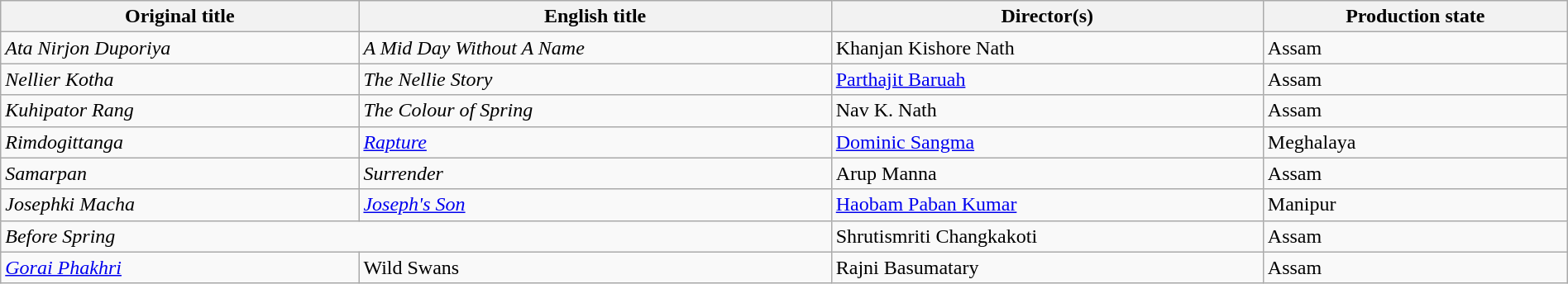<table class="sortable wikitable" style="width:100%; margin-bottom:4px" cellpadding="5">
<tr>
<th scope="col">Original title</th>
<th scope="col">English title</th>
<th scope="col">Director(s)</th>
<th scope="col">Production state</th>
</tr>
<tr>
<td><em>Ata Nirjon Duporiya</em></td>
<td><em>A Mid Day Without A Name</em></td>
<td>Khanjan Kishore Nath</td>
<td>Assam</td>
</tr>
<tr>
<td><em>Nellier Kotha</em></td>
<td><em>The Nellie Story</em></td>
<td><a href='#'>Parthajit Baruah</a></td>
<td>Assam</td>
</tr>
<tr>
<td><em>Kuhipator Rang</em></td>
<td><em>The Colour of Spring</em></td>
<td>Nav K. Nath</td>
<td>Assam</td>
</tr>
<tr>
<td><em>Rimdogittanga</em></td>
<td><em><a href='#'>Rapture</a></em></td>
<td><a href='#'>Dominic Sangma</a></td>
<td>Meghalaya</td>
</tr>
<tr>
<td><em>Samarpan</em></td>
<td><em>Surrender</em></td>
<td>Arup Manna</td>
<td>Assam</td>
</tr>
<tr>
<td><em>Josephki Macha</em></td>
<td><em><a href='#'>Joseph's Son</a></em></td>
<td><a href='#'>Haobam Paban Kumar</a></td>
<td>Manipur</td>
</tr>
<tr>
<td colspan=2><em>Before Spring</em></td>
<td>Shrutismriti Changkakoti</td>
<td>Assam</td>
</tr>
<tr>
<td><em><a href='#'>Gorai Phakhri</a></em></td>
<td>Wild Swans</td>
<td>Rajni Basumatary</td>
<td>Assam</td>
</tr>
</table>
